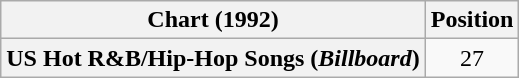<table class="wikitable plainrowheaders" style="text-align:center">
<tr>
<th scope="col">Chart (1992)</th>
<th scope="col">Position</th>
</tr>
<tr>
<th scope="row">US Hot R&B/Hip-Hop Songs (<em>Billboard</em>)</th>
<td>27</td>
</tr>
</table>
